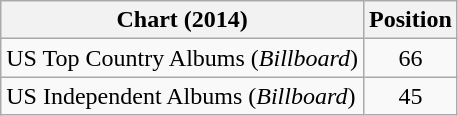<table class="wikitable">
<tr>
<th>Chart (2014)</th>
<th>Position</th>
</tr>
<tr>
<td>US Top Country Albums (<em>Billboard</em>)</td>
<td style="text-align:center;">66</td>
</tr>
<tr>
<td>US Independent Albums (<em>Billboard</em>)</td>
<td style="text-align:center;">45</td>
</tr>
</table>
